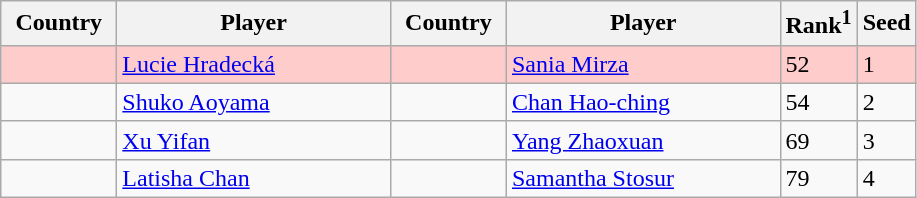<table class="sortable wikitable">
<tr>
<th width="70">Country</th>
<th width="175">Player</th>
<th width="70">Country</th>
<th width="175">Player</th>
<th>Rank<sup>1</sup></th>
<th>Seed</th>
</tr>
<tr style="background:#fcc;">
<td></td>
<td><a href='#'>Lucie Hradecká</a></td>
<td></td>
<td><a href='#'>Sania Mirza</a></td>
<td>52</td>
<td>1</td>
</tr>
<tr>
<td></td>
<td><a href='#'>Shuko Aoyama</a></td>
<td></td>
<td><a href='#'>Chan Hao-ching</a></td>
<td>54</td>
<td>2</td>
</tr>
<tr>
<td></td>
<td><a href='#'>Xu Yifan</a></td>
<td></td>
<td><a href='#'>Yang Zhaoxuan</a></td>
<td>69</td>
<td>3</td>
</tr>
<tr>
<td></td>
<td><a href='#'>Latisha Chan</a></td>
<td></td>
<td><a href='#'>Samantha Stosur</a></td>
<td>79</td>
<td>4</td>
</tr>
</table>
